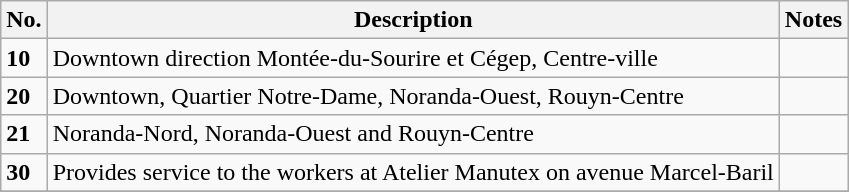<table class="wikitable">
<tr>
<th>No.</th>
<th>Description</th>
<th>Notes</th>
</tr>
<tr>
<td><strong>10</strong></td>
<td>Downtown direction Montée-du-Sourire et Cégep, Centre-ville</td>
<td></td>
</tr>
<tr>
<td><strong>20</strong></td>
<td>Downtown, Quartier Notre-Dame, Noranda-Ouest, Rouyn-Centre</td>
<td></td>
</tr>
<tr>
<td><strong>21</strong></td>
<td>Noranda-Nord, Noranda-Ouest and Rouyn-Centre</td>
<td></td>
</tr>
<tr>
<td><strong>30</strong></td>
<td>Provides service to the workers at Atelier Manutex on avenue Marcel-Baril</td>
<td></td>
</tr>
<tr>
</tr>
</table>
